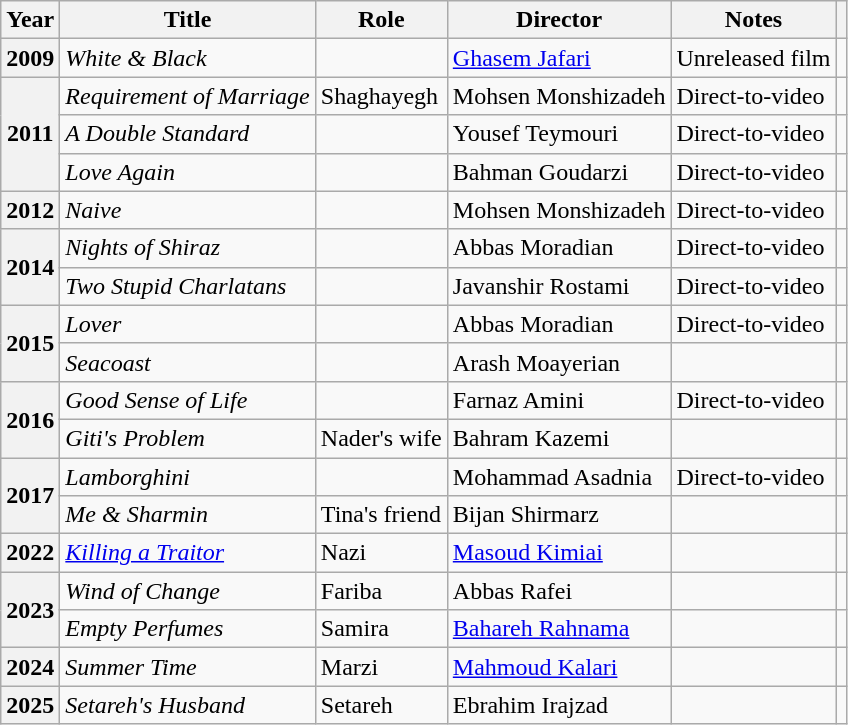<table class="wikitable plainrowheaders sortable" style="font-size:100%">
<tr>
<th scope="col">Year</th>
<th scope="col">Title</th>
<th scope="col">Role</th>
<th scope="col">Director</th>
<th scope="col" class="unsortable">Notes</th>
<th class="unsortable" scope="col"></th>
</tr>
<tr>
<th scope="row">2009</th>
<td><em>White & Black</em></td>
<td></td>
<td><a href='#'>Ghasem Jafari</a></td>
<td>Unreleased film</td>
<td></td>
</tr>
<tr>
<th rowspan="3" scope="row">2011</th>
<td><em>Requirement of Marriage</em></td>
<td>Shaghayegh</td>
<td>Mohsen Monshizadeh</td>
<td>Direct-to-video</td>
<td></td>
</tr>
<tr>
<td><em>A Double Standard</em></td>
<td></td>
<td>Yousef Teymouri</td>
<td>Direct-to-video</td>
<td></td>
</tr>
<tr>
<td><em>Love Again</em></td>
<td></td>
<td>Bahman Goudarzi</td>
<td>Direct-to-video</td>
<td></td>
</tr>
<tr>
<th scope="row">2012</th>
<td><em>Naive</em></td>
<td></td>
<td>Mohsen Monshizadeh</td>
<td>Direct-to-video</td>
<td></td>
</tr>
<tr>
<th rowspan="2" scope="row">2014</th>
<td><em>Nights of Shiraz</em></td>
<td></td>
<td>Abbas Moradian</td>
<td>Direct-to-video</td>
<td></td>
</tr>
<tr>
<td><em>Two Stupid Charlatans</em></td>
<td></td>
<td>Javanshir Rostami</td>
<td>Direct-to-video</td>
<td></td>
</tr>
<tr>
<th rowspan="2" scope="row">2015</th>
<td><em>Lover</em></td>
<td></td>
<td>Abbas Moradian</td>
<td>Direct-to-video</td>
<td></td>
</tr>
<tr>
<td><em>Seacoast</em></td>
<td></td>
<td>Arash Moayerian</td>
<td></td>
<td></td>
</tr>
<tr>
<th scope="row" rowspan="2">2016</th>
<td><em>Good Sense of Life</em></td>
<td></td>
<td>Farnaz Amini</td>
<td>Direct-to-video</td>
<td></td>
</tr>
<tr>
<td><em>Giti's Problem</em></td>
<td>Nader's wife</td>
<td>Bahram Kazemi</td>
<td></td>
<td></td>
</tr>
<tr>
<th rowspan="2" scope="row">2017</th>
<td><em>Lamborghini</em></td>
<td></td>
<td>Mohammad Asadnia</td>
<td>Direct-to-video</td>
<td></td>
</tr>
<tr>
<td><em>Me & Sharmin</em></td>
<td>Tina's friend</td>
<td>Bijan Shirmarz</td>
<td></td>
<td></td>
</tr>
<tr>
<th scope="row">2022</th>
<td><em><a href='#'>Killing a Traitor</a></em></td>
<td>Nazi</td>
<td><a href='#'>Masoud Kimiai</a></td>
<td></td>
<td></td>
</tr>
<tr>
<th rowspan="2" scope="row">2023</th>
<td><em>Wind of Change</em></td>
<td>Fariba</td>
<td>Abbas Rafei</td>
<td></td>
<td></td>
</tr>
<tr>
<td><em>Empty Perfumes</em></td>
<td>Samira</td>
<td><a href='#'>Bahareh Rahnama</a></td>
<td></td>
<td></td>
</tr>
<tr>
<th scope="row">2024</th>
<td><em>Summer Time</em></td>
<td>Marzi</td>
<td><a href='#'>Mahmoud Kalari</a></td>
<td></td>
<td></td>
</tr>
<tr>
<th scope="row">2025</th>
<td><em>Setareh's Husband</em></td>
<td>Setareh</td>
<td>Ebrahim Irajzad</td>
<td></td>
<td></td>
</tr>
</table>
